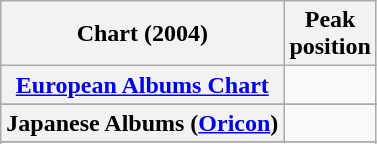<table class="wikitable sortable plainrowheaders">
<tr>
<th>Chart (2004)</th>
<th>Peak<br>position</th>
</tr>
<tr>
<th scope="row"><a href='#'>European Albums Chart</a></th>
<td></td>
</tr>
<tr>
</tr>
<tr>
<th scope="row">Japanese Albums (<a href='#'>Oricon</a>)</th>
<td></td>
</tr>
<tr>
</tr>
<tr>
</tr>
</table>
